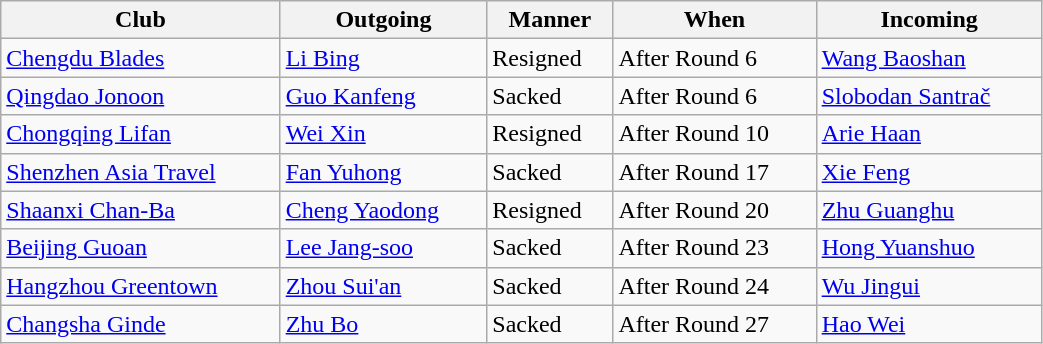<table class=wikitable width=55%>
<tr>
<th>Club</th>
<th>Outgoing</th>
<th>Manner</th>
<th>When</th>
<th>Incoming</th>
</tr>
<tr>
<td><a href='#'>Chengdu Blades</a></td>
<td> <a href='#'>Li Bing</a></td>
<td>Resigned</td>
<td>After Round 6</td>
<td> <a href='#'>Wang Baoshan</a></td>
</tr>
<tr>
<td><a href='#'>Qingdao Jonoon</a></td>
<td> <a href='#'>Guo Kanfeng</a></td>
<td>Sacked</td>
<td>After Round 6</td>
<td> <a href='#'>Slobodan Santrač</a></td>
</tr>
<tr>
<td><a href='#'>Chongqing Lifan</a></td>
<td> <a href='#'>Wei Xin</a></td>
<td>Resigned</td>
<td>After Round 10</td>
<td> <a href='#'>Arie Haan</a></td>
</tr>
<tr>
<td><a href='#'>Shenzhen Asia Travel</a></td>
<td> <a href='#'>Fan Yuhong</a></td>
<td>Sacked</td>
<td>After Round 17</td>
<td> <a href='#'>Xie Feng</a></td>
</tr>
<tr>
<td><a href='#'>Shaanxi Chan-Ba</a></td>
<td> <a href='#'>Cheng Yaodong</a></td>
<td>Resigned</td>
<td>After Round 20</td>
<td> <a href='#'>Zhu Guanghu</a></td>
</tr>
<tr>
<td><a href='#'>Beijing Guoan</a></td>
<td> <a href='#'>Lee Jang-soo</a></td>
<td>Sacked</td>
<td>After Round 23</td>
<td> <a href='#'>Hong Yuanshuo</a></td>
</tr>
<tr>
<td><a href='#'>Hangzhou Greentown</a></td>
<td> <a href='#'>Zhou Sui'an</a></td>
<td>Sacked</td>
<td>After Round 24</td>
<td> <a href='#'>Wu Jingui</a></td>
</tr>
<tr>
<td><a href='#'>Changsha Ginde</a></td>
<td> <a href='#'>Zhu Bo</a></td>
<td>Sacked</td>
<td>After Round 27</td>
<td> <a href='#'>Hao Wei</a></td>
</tr>
</table>
